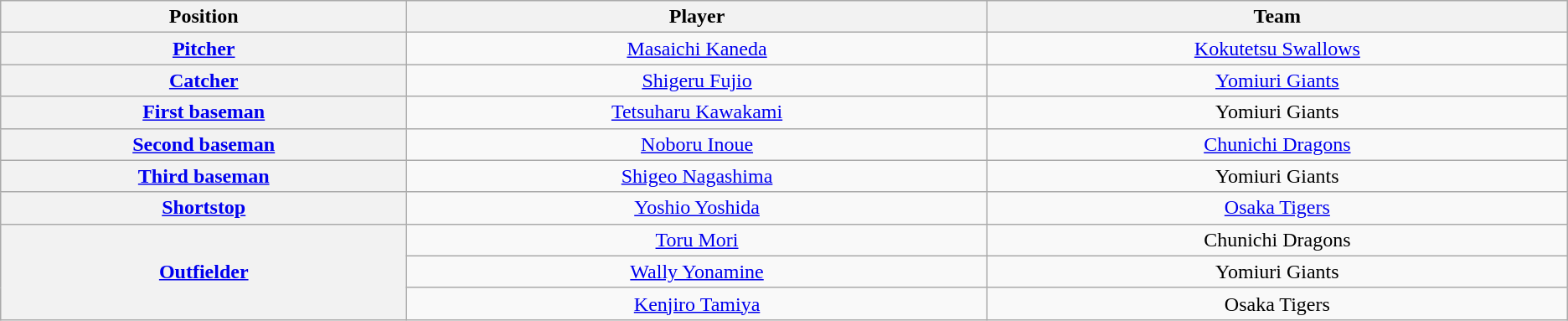<table class="wikitable" style="text-align:center;">
<tr>
<th scope="col" width="7%">Position</th>
<th scope="col" width="10%">Player</th>
<th scope="col" width="10%">Team</th>
</tr>
<tr>
<th scope="row" style="text-align:center;"><a href='#'>Pitcher</a></th>
<td><a href='#'>Masaichi Kaneda</a></td>
<td><a href='#'>Kokutetsu Swallows</a></td>
</tr>
<tr>
<th scope="row" style="text-align:center;"><a href='#'>Catcher</a></th>
<td><a href='#'>Shigeru Fujio</a></td>
<td><a href='#'>Yomiuri Giants</a></td>
</tr>
<tr>
<th scope="row" style="text-align:center;"><a href='#'>First baseman</a></th>
<td><a href='#'>Tetsuharu Kawakami</a></td>
<td>Yomiuri Giants</td>
</tr>
<tr>
<th scope="row" style="text-align:center;"><a href='#'>Second baseman</a></th>
<td><a href='#'>Noboru Inoue</a></td>
<td><a href='#'>Chunichi Dragons</a></td>
</tr>
<tr>
<th scope="row" style="text-align:center;"><a href='#'>Third baseman</a></th>
<td><a href='#'>Shigeo Nagashima</a></td>
<td>Yomiuri Giants</td>
</tr>
<tr>
<th scope="row" style="text-align:center;"><a href='#'>Shortstop</a></th>
<td><a href='#'>Yoshio Yoshida</a></td>
<td><a href='#'>Osaka Tigers</a></td>
</tr>
<tr>
<th scope="row" style="text-align:center;" rowspan=3><a href='#'>Outfielder</a></th>
<td><a href='#'>Toru Mori</a></td>
<td>Chunichi Dragons</td>
</tr>
<tr>
<td><a href='#'>Wally Yonamine</a></td>
<td>Yomiuri Giants</td>
</tr>
<tr>
<td><a href='#'>Kenjiro Tamiya</a></td>
<td>Osaka Tigers</td>
</tr>
</table>
